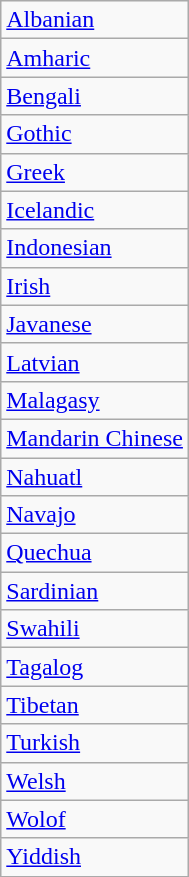<table class="wikitable">
<tr>
<td><a href='#'>Albanian</a></td>
</tr>
<tr>
<td><a href='#'>Amharic</a></td>
</tr>
<tr>
<td><a href='#'>Bengali</a></td>
</tr>
<tr>
<td><a href='#'>Gothic</a></td>
</tr>
<tr>
<td><a href='#'>Greek</a></td>
</tr>
<tr>
<td><a href='#'>Icelandic</a></td>
</tr>
<tr>
<td><a href='#'>Indonesian</a></td>
</tr>
<tr>
<td><a href='#'>Irish</a></td>
</tr>
<tr>
<td><a href='#'>Javanese</a></td>
</tr>
<tr>
<td><a href='#'>Latvian</a></td>
</tr>
<tr>
<td><a href='#'>Malagasy</a></td>
</tr>
<tr>
<td><a href='#'>Mandarin Chinese</a></td>
</tr>
<tr>
<td><a href='#'>Nahuatl</a></td>
</tr>
<tr>
<td><a href='#'>Navajo</a></td>
</tr>
<tr>
<td><a href='#'>Quechua</a></td>
</tr>
<tr>
<td><a href='#'>Sardinian</a></td>
</tr>
<tr>
<td><a href='#'>Swahili</a></td>
</tr>
<tr>
<td><a href='#'>Tagalog</a></td>
</tr>
<tr>
<td><a href='#'>Tibetan</a></td>
</tr>
<tr>
<td><a href='#'>Turkish</a></td>
</tr>
<tr>
<td><a href='#'>Welsh</a></td>
</tr>
<tr>
<td><a href='#'>Wolof</a></td>
</tr>
<tr>
<td><a href='#'>Yiddish</a></td>
</tr>
</table>
